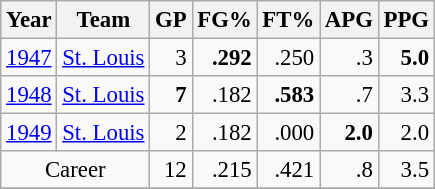<table class="wikitable sortable" style="font-size:95%; text-align:right;">
<tr>
<th>Year</th>
<th>Team</th>
<th>GP</th>
<th>FG%</th>
<th>FT%</th>
<th>APG</th>
<th>PPG</th>
</tr>
<tr>
<td style="text-align:left;"><a href='#'>1947</a></td>
<td style="text-align:left;"><a href='#'>St. Louis</a></td>
<td>3</td>
<td><strong>.292</strong></td>
<td>.250</td>
<td>.3</td>
<td><strong>5.0</strong></td>
</tr>
<tr>
<td style="text-align:left;"><a href='#'>1948</a></td>
<td style="text-align:left;"><a href='#'>St. Louis</a></td>
<td><strong>7</strong></td>
<td>.182</td>
<td><strong>.583</strong></td>
<td>.7</td>
<td>3.3</td>
</tr>
<tr>
<td style="text-align:left;"><a href='#'>1949</a></td>
<td style="text-align:left;"><a href='#'>St. Louis</a></td>
<td>2</td>
<td>.182</td>
<td>.000</td>
<td><strong>2.0</strong></td>
<td>2.0</td>
</tr>
<tr>
<td style="text-align:center;" colspan="2">Career</td>
<td>12</td>
<td>.215</td>
<td>.421</td>
<td>.8</td>
<td>3.5</td>
</tr>
<tr>
</tr>
</table>
